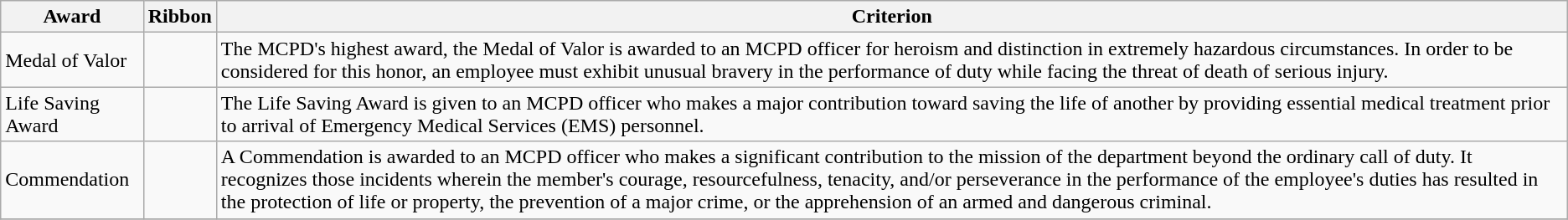<table border="1" cellspacing="2" cellpadding="5" style="border-collapse:collapse;" class="wikitable">
<tr>
<th>Award</th>
<th>Ribbon</th>
<th>Criterion</th>
</tr>
<tr>
<td>Medal of Valor</td>
<td></td>
<td>The MCPD's highest award, the Medal of Valor is awarded to an MCPD officer for heroism and distinction in extremely hazardous circumstances. In order to be considered for this honor, an employee must exhibit unusual bravery in the performance of duty while facing the threat of death of serious injury.</td>
</tr>
<tr>
<td>Life Saving Award</td>
<td></td>
<td>The Life Saving Award is given to an MCPD officer who makes a major contribution toward saving the life of another by providing essential medical treatment prior to arrival of Emergency Medical Services (EMS) personnel.</td>
</tr>
<tr>
<td>Commendation</td>
<td></td>
<td>A Commendation is awarded to an MCPD officer who makes a significant contribution to the mission of the department beyond the ordinary call of duty. It recognizes those incidents wherein the member's courage, resourcefulness, tenacity, and/or perseverance in the performance of the employee's duties has resulted in the protection of life or property, the prevention of a major crime, or the apprehension of an armed and dangerous criminal.</td>
</tr>
<tr>
</tr>
</table>
